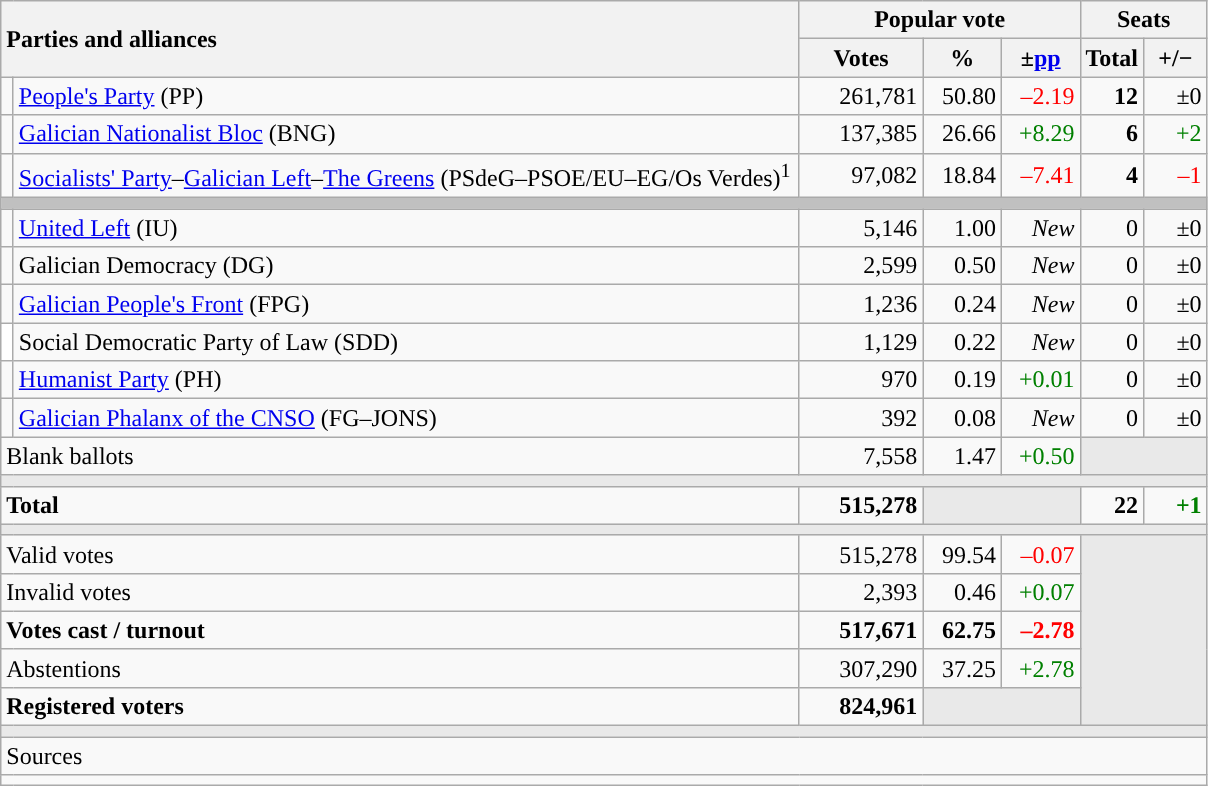<table class="wikitable" style="text-align:right;">
<tr>
<th style="text-align:left;" rowspan="2" colspan="2" width="525">Parties and alliances</th>
<th colspan="3">Popular vote</th>
<th colspan="2">Seats</th>
</tr>
<tr>
<th width="75">Votes</th>
<th width="45">%</th>
<th width="45">±<a href='#'>pp</a></th>
<th width="35">Total</th>
<th width="35">+/−</th>
</tr>
<tr>
<td width="1" style="color:inherit;background:"></td>
<td align="left"><a href='#'>People's Party</a> (PP)</td>
<td>261,781</td>
<td>50.80</td>
<td style="color:red;">–2.19</td>
<td><strong>12</strong></td>
<td>±0</td>
</tr>
<tr>
<td style="color:inherit;background:"></td>
<td align="left"><a href='#'>Galician Nationalist Bloc</a> (BNG)</td>
<td>137,385</td>
<td>26.66</td>
<td style="color:green;">+8.29</td>
<td><strong>6</strong></td>
<td style="color:green;">+2</td>
</tr>
<tr>
<td style="color:inherit;background:"></td>
<td align="left"><a href='#'>Socialists' Party</a>–<a href='#'>Galician Left</a>–<a href='#'>The Greens</a> (PSdeG–PSOE/EU–EG/Os Verdes)<sup>1</sup></td>
<td>97,082</td>
<td>18.84</td>
<td style="color:red;">–7.41</td>
<td><strong>4</strong></td>
<td style="color:red;">–1</td>
</tr>
<tr>
<td colspan="7" bgcolor="#C0C0C0"></td>
</tr>
<tr>
<td style="color:inherit;background:"></td>
<td align="left"><a href='#'>United Left</a> (IU)</td>
<td>5,146</td>
<td>1.00</td>
<td><em>New</em></td>
<td>0</td>
<td>±0</td>
</tr>
<tr>
<td style="color:inherit;background:"></td>
<td align="left">Galician Democracy (DG)</td>
<td>2,599</td>
<td>0.50</td>
<td><em>New</em></td>
<td>0</td>
<td>±0</td>
</tr>
<tr>
<td style="color:inherit;background:"></td>
<td align="left"><a href='#'>Galician People's Front</a> (FPG)</td>
<td>1,236</td>
<td>0.24</td>
<td><em>New</em></td>
<td>0</td>
<td>±0</td>
</tr>
<tr>
<td bgcolor="white"></td>
<td align="left">Social Democratic Party of Law (SDD)</td>
<td>1,129</td>
<td>0.22</td>
<td><em>New</em></td>
<td>0</td>
<td>±0</td>
</tr>
<tr>
<td style="color:inherit;background:"></td>
<td align="left"><a href='#'>Humanist Party</a> (PH)</td>
<td>970</td>
<td>0.19</td>
<td style="color:green;">+0.01</td>
<td>0</td>
<td>±0</td>
</tr>
<tr>
<td style="color:inherit;background:"></td>
<td align="left"><a href='#'>Galician Phalanx of the CNSO</a> (FG–JONS)</td>
<td>392</td>
<td>0.08</td>
<td><em>New</em></td>
<td>0</td>
<td>±0</td>
</tr>
<tr>
<td align="left" colspan="2">Blank ballots</td>
<td>7,558</td>
<td>1.47</td>
<td style="color:green;">+0.50</td>
<td bgcolor="#E9E9E9" colspan="2"></td>
</tr>
<tr>
<td colspan="7" bgcolor="#E9E9E9"></td>
</tr>
<tr style="font-weight:bold;">
<td align="left" colspan="2">Total</td>
<td>515,278</td>
<td bgcolor="#E9E9E9" colspan="2"></td>
<td>22</td>
<td style="color:green;">+1</td>
</tr>
<tr>
<td colspan="7" bgcolor="#E9E9E9"></td>
</tr>
<tr>
<td align="left" colspan="2">Valid votes</td>
<td>515,278</td>
<td>99.54</td>
<td style="color:red;">–0.07</td>
<td bgcolor="#E9E9E9" colspan="7" rowspan="5"></td>
</tr>
<tr>
<td align="left" colspan="2">Invalid votes</td>
<td>2,393</td>
<td>0.46</td>
<td style="color:green;">+0.07</td>
</tr>
<tr style="font-weight:bold;">
<td align="left" colspan="2">Votes cast / turnout</td>
<td>517,671</td>
<td>62.75</td>
<td style="color:red;">–2.78</td>
</tr>
<tr>
<td align="left" colspan="2">Abstentions</td>
<td>307,290</td>
<td>37.25</td>
<td style="color:green;">+2.78</td>
</tr>
<tr style="font-weight:bold;">
<td align="left" colspan="2">Registered voters</td>
<td>824,961</td>
<td bgcolor="#E9E9E9" colspan="2"></td>
</tr>
<tr>
<td colspan="7" bgcolor="#E9E9E9"></td>
</tr>
<tr>
<td align="left" colspan="7">Sources</td>
</tr>
<tr>
<td colspan="7" style="text-align:left; max-width:790px;"></td>
</tr>
</table>
